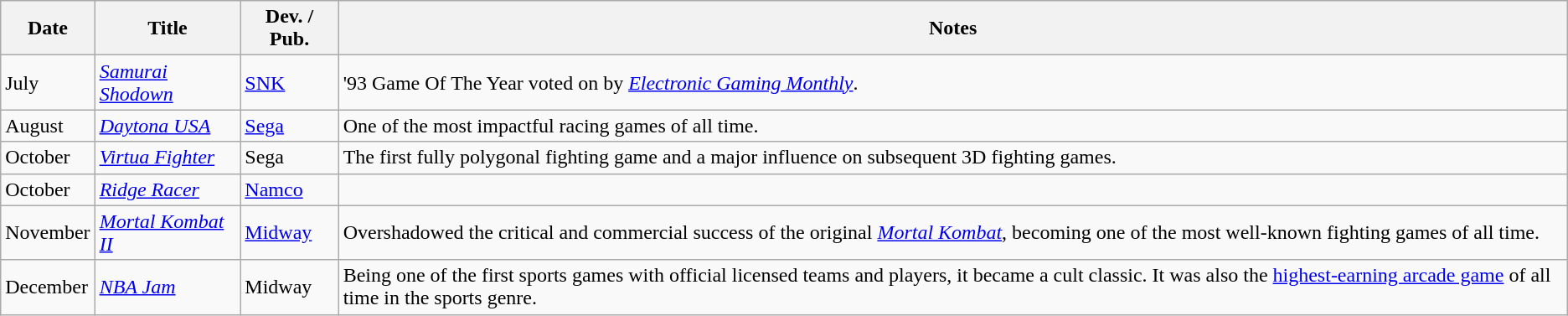<table class="wikitable">
<tr>
<th>Date</th>
<th>Title</th>
<th>Dev. / Pub.</th>
<th>Notes</th>
</tr>
<tr>
<td>July</td>
<td><a href='#'><em>Samurai Shodown</em></a></td>
<td><a href='#'>SNK</a></td>
<td>'93 Game Of The Year voted on by <em><a href='#'>Electronic Gaming Monthly</a></em>.</td>
</tr>
<tr>
<td>August</td>
<td><a href='#'><em>Daytona USA</em></a></td>
<td><a href='#'>Sega</a></td>
<td>One of the most impactful racing games of all time.</td>
</tr>
<tr>
<td>October</td>
<td><a href='#'><em>Virtua Fighter</em></a></td>
<td>Sega</td>
<td>The first fully polygonal fighting game and a major influence on subsequent 3D fighting games.</td>
</tr>
<tr>
<td>October</td>
<td><a href='#'><em>Ridge Racer</em></a></td>
<td><a href='#'>Namco</a></td>
</tr>
<tr>
<td>November</td>
<td><em><a href='#'>Mortal Kombat II</a></em></td>
<td><a href='#'>Midway</a></td>
<td>Overshadowed the critical and commercial success of the original <em><a href='#'>Mortal Kombat</a></em>, becoming one of the most well-known fighting games of all time.</td>
</tr>
<tr>
<td>December</td>
<td><a href='#'><em>NBA Jam</em></a></td>
<td>Midway</td>
<td>Being one of the first sports games with official licensed teams and players, it became a cult classic. It was also the <a href='#'>highest-earning arcade game</a> of all time in the sports genre.</td>
</tr>
</table>
